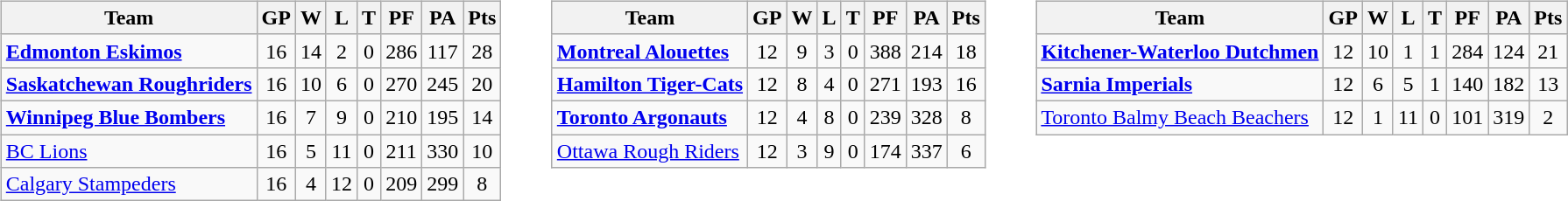<table cellspacing="20">
<tr>
<td valign="top"><br><table class="wikitable">
<tr>
<th>Team</th>
<th>GP</th>
<th>W</th>
<th>L</th>
<th>T</th>
<th>PF</th>
<th>PA</th>
<th>Pts</th>
</tr>
<tr align="center">
<td align="left"><strong><a href='#'>Edmonton Eskimos</a></strong></td>
<td>16</td>
<td>14</td>
<td>2</td>
<td>0</td>
<td>286</td>
<td>117</td>
<td>28</td>
</tr>
<tr align="center">
<td align="left"><strong><a href='#'>Saskatchewan Roughriders</a></strong></td>
<td>16</td>
<td>10</td>
<td>6</td>
<td>0</td>
<td>270</td>
<td>245</td>
<td>20</td>
</tr>
<tr align="center">
<td align="left"><strong><a href='#'>Winnipeg Blue Bombers</a></strong></td>
<td>16</td>
<td>7</td>
<td>9</td>
<td>0</td>
<td>210</td>
<td>195</td>
<td>14</td>
</tr>
<tr align="center">
<td align="left"><a href='#'>BC Lions</a></td>
<td>16</td>
<td>5</td>
<td>11</td>
<td>0</td>
<td>211</td>
<td>330</td>
<td>10</td>
</tr>
<tr align="center">
<td align="left"><a href='#'>Calgary Stampeders</a></td>
<td>16</td>
<td>4</td>
<td>12</td>
<td>0</td>
<td>209</td>
<td>299</td>
<td>8</td>
</tr>
</table>
</td>
<td valign="top"><br><table class="wikitable">
<tr>
<th>Team</th>
<th>GP</th>
<th>W</th>
<th>L</th>
<th>T</th>
<th>PF</th>
<th>PA</th>
<th>Pts</th>
</tr>
<tr align="center">
<td align="left"><strong><a href='#'>Montreal Alouettes</a></strong></td>
<td>12</td>
<td>9</td>
<td>3</td>
<td>0</td>
<td>388</td>
<td>214</td>
<td>18</td>
</tr>
<tr align="center">
<td align="left"><strong><a href='#'>Hamilton Tiger-Cats</a></strong></td>
<td>12</td>
<td>8</td>
<td>4</td>
<td>0</td>
<td>271</td>
<td>193</td>
<td>16</td>
</tr>
<tr align="center">
<td align="left"><strong><a href='#'>Toronto Argonauts</a></strong></td>
<td>12</td>
<td>4</td>
<td>8</td>
<td>0</td>
<td>239</td>
<td>328</td>
<td>8</td>
</tr>
<tr align="center">
<td align="left"><a href='#'>Ottawa Rough Riders</a></td>
<td>12</td>
<td>3</td>
<td>9</td>
<td>0</td>
<td>174</td>
<td>337</td>
<td>6</td>
</tr>
</table>
</td>
<td valign="top"><br><table class="wikitable">
<tr>
<th>Team</th>
<th>GP</th>
<th>W</th>
<th>L</th>
<th>T</th>
<th>PF</th>
<th>PA</th>
<th>Pts</th>
</tr>
<tr align="center">
<td align="left"><strong><a href='#'>Kitchener-Waterloo Dutchmen</a></strong></td>
<td>12</td>
<td>10</td>
<td>1</td>
<td>1</td>
<td>284</td>
<td>124</td>
<td>21</td>
</tr>
<tr align="center">
<td align="left"><strong><a href='#'>Sarnia Imperials</a></strong></td>
<td>12</td>
<td>6</td>
<td>5</td>
<td>1</td>
<td>140</td>
<td>182</td>
<td>13</td>
</tr>
<tr align="center">
<td align="left"><a href='#'>Toronto Balmy Beach Beachers</a></td>
<td>12</td>
<td>1</td>
<td>11</td>
<td>0</td>
<td>101</td>
<td>319</td>
<td>2</td>
</tr>
</table>
</td>
</tr>
</table>
